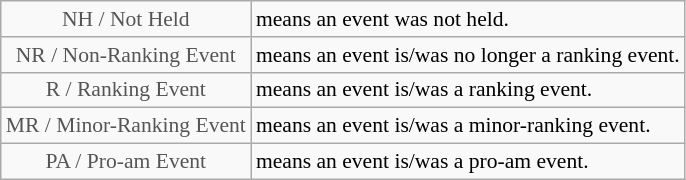<table class="wikitable" style="font-size:90%">
<tr>
<td style="text-align:center; color:#555555;" colspan="4">NH / Not Held</td>
<td>means an event was not held.</td>
</tr>
<tr>
<td style="text-align:center; color:#555555;" colspan="4">NR / Non-Ranking Event</td>
<td>means an event is/was no longer a ranking event.</td>
</tr>
<tr>
<td style="text-align:center; color:#555555;" colspan="4">R / Ranking Event</td>
<td>means an event is/was a ranking event.</td>
</tr>
<tr>
<td style="text-align:center; color:#555555;" colspan="4">MR / Minor-Ranking Event</td>
<td>means an event is/was a minor-ranking event.</td>
</tr>
<tr>
<td style="text-align:center; color:#555555;" colspan="4">PA / Pro-am Event</td>
<td>means an event is/was a pro-am event.</td>
</tr>
</table>
